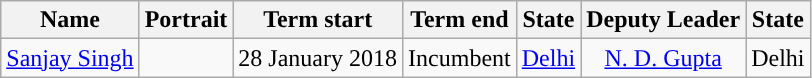<table class="wikitable sortable" style="text-align:center;">
<tr>
<th Style="background-color:">Name</th>
<th style="background-color:">Portrait</th>
<th style="background-color:">Term start</th>
<th Style="background-color:">Term end</th>
<th Style="background-color:">State</th>
<th Style="background-color:">Deputy Leader</th>
<th Style="background-color:">State</th>
</tr>
<tr>
<td><a href='#'>Sanjay Singh</a></td>
<td></td>
<td>28 January 2018</td>
<td>Incumbent</td>
<td><a href='#'>Delhi</a></td>
<td><a href='#'>N. D. Gupta</a><br></td>
<td>Delhi</td>
</tr>
</table>
